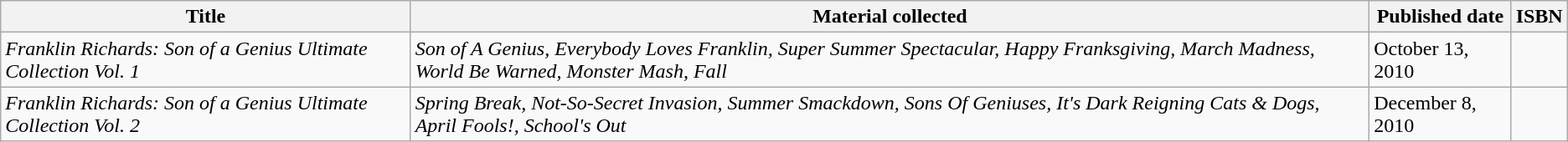<table class="wikitable">
<tr>
<th>Title</th>
<th>Material collected</th>
<th>Published date</th>
<th>ISBN</th>
</tr>
<tr>
<td><em>Franklin Richards: Son of a Genius Ultimate Collection Vol. 1</em></td>
<td><em>Son of A Genius, Everybody Loves Franklin, Super Summer Spectacular, Happy Franksgiving, March Madness, World Be Warned, Monster Mash, Fall</em></td>
<td>October 13, 2010</td>
<td></td>
</tr>
<tr>
<td><em>Franklin Richards: Son of a Genius Ultimate Collection Vol. 2</em></td>
<td><em>Spring Break, Not-So-Secret Invasion, Summer Smackdown, Sons Of Geniuses, It's Dark Reigning Cats & Dogs, April Fools!, School's Out</em></td>
<td>December 8, 2010</td>
<td></td>
</tr>
</table>
